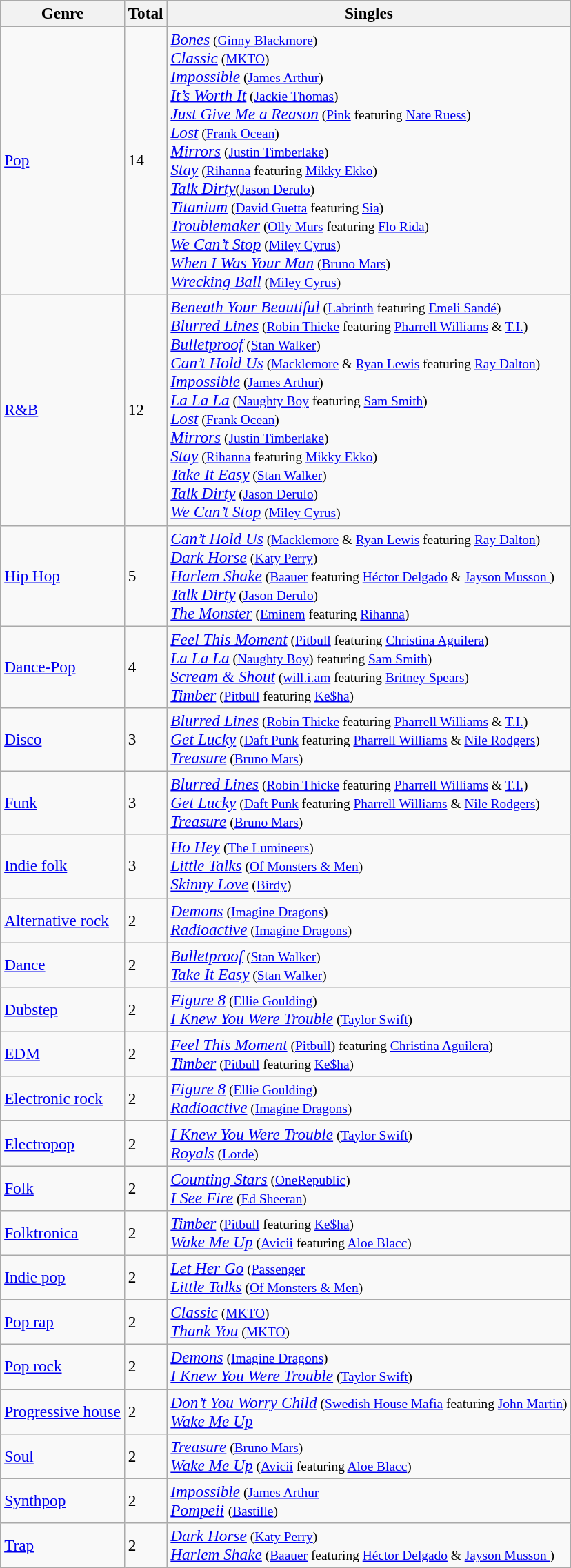<table class="wikitable sortable" style="font-size:97%;">
<tr>
<th>Genre</th>
<th>Total</th>
<th>Singles</th>
</tr>
<tr>
<td><a href='#'>Pop</a></td>
<td>14</td>
<td><em><a href='#'>Bones</a></em><small> (<a href='#'>Ginny Blackmore</a>)</small><br><em><a href='#'>Classic</a></em><small> (<a href='#'>MKTO</a>)</small><br><em><a href='#'>Impossible</a></em><small> (<a href='#'>James Arthur</a>)</small><br><em><a href='#'>It’s Worth It</a></em><small> (<a href='#'>Jackie Thomas</a>)</small><br><em><a href='#'>Just Give Me a Reason</a></em><small> (<a href='#'>Pink</a> featuring <a href='#'>Nate Ruess</a>)</small><br><em><a href='#'>Lost</a></em><small> (<a href='#'>Frank Ocean</a>)</small><br><em><a href='#'>Mirrors</a></em><small> (<a href='#'>Justin Timberlake</a>)</small><br><em><a href='#'>Stay</a></em><small> (<a href='#'>Rihanna</a> featuring <a href='#'>Mikky Ekko</a>)</small><br><em><a href='#'>Talk Dirty</a></em><small>(<a href='#'>Jason Derulo</a>)</small><br><em><a href='#'>Titanium</a></em><small> (<a href='#'>David Guetta</a> featuring <a href='#'>Sia</a>)</small><br><em><a href='#'>Troublemaker</a></em><small> (<a href='#'>Olly Murs</a> featuring <a href='#'>Flo Rida</a>)</small><br><em><a href='#'>We Can’t Stop</a></em><small> (<a href='#'>Miley Cyrus</a>)</small><br><em><a href='#'>When I Was Your Man</a></em><small> (<a href='#'>Bruno Mars</a>)</small><br><em><a href='#'>Wrecking Ball</a></em><small> (<a href='#'>Miley Cyrus</a>)</small><br></td>
</tr>
<tr>
<td><a href='#'>R&B</a></td>
<td>12</td>
<td><em><a href='#'>Beneath Your Beautiful</a></em><small> (<a href='#'>Labrinth</a> featuring <a href='#'>Emeli Sandé</a>)</small><br><em><a href='#'>Blurred Lines</a></em><small> (<a href='#'>Robin Thicke</a> featuring <a href='#'>Pharrell Williams</a> & <a href='#'>T.I.</a>)</small><br><em><a href='#'>Bulletproof</a></em><small> (<a href='#'>Stan Walker</a>)</small><br><em><a href='#'>Can’t Hold Us</a></em><small> (<a href='#'>Macklemore</a> & <a href='#'>Ryan Lewis</a> featuring <a href='#'>Ray Dalton</a>)</small><br><em><a href='#'>Impossible</a></em><small> (<a href='#'>James Arthur</a>)</small><br><em><a href='#'>La La La</a></em><small> (<a href='#'>Naughty Boy</a> featuring <a href='#'>Sam Smith</a>)</small><br><em><a href='#'>Lost</a></em><small> (<a href='#'>Frank Ocean</a>)</small><br><em><a href='#'>Mirrors</a></em><small> (<a href='#'>Justin Timberlake</a>)</small><br><em><a href='#'>Stay</a></em><small> (<a href='#'>Rihanna</a> featuring <a href='#'>Mikky Ekko</a>)</small><br><em><a href='#'>Take It Easy</a></em><small> (<a href='#'>Stan Walker</a>)</small><br><em><a href='#'>Talk Dirty</a></em><small> (<a href='#'>Jason Derulo</a>)</small><br><em><a href='#'>We Can’t Stop</a></em><small> (<a href='#'>Miley Cyrus</a>)</small><br></td>
</tr>
<tr>
<td><a href='#'>Hip Hop</a></td>
<td>5</td>
<td><em><a href='#'>Can’t Hold Us</a></em><small> (<a href='#'>Macklemore</a> & <a href='#'>Ryan Lewis</a> featuring <a href='#'>Ray Dalton</a>)</small><br><em><a href='#'>Dark Horse</a></em><small> (<a href='#'>Katy Perry</a>)</small><br><em><a href='#'>Harlem Shake</a></em><small> (<a href='#'>Baauer</a> featuring <a href='#'>Héctor Delgado</a> & <a href='#'>Jayson Musson </a>)</small><br><em><a href='#'>Talk Dirty</a></em><small> (<a href='#'>Jason Derulo</a>)</small><br><em><a href='#'>The Monster</a></em><small> (<a href='#'>Eminem</a> featuring <a href='#'>Rihanna</a>)</small><br></td>
</tr>
<tr>
<td><a href='#'>Dance-Pop</a></td>
<td>4</td>
<td><em><a href='#'>Feel This Moment</a></em><small> (<a href='#'>Pitbull</a> featuring <a href='#'>Christina Aguilera</a>)</small><br><em><a href='#'>La La La</a></em><small> (<a href='#'>Naughty Boy</a>) featuring <a href='#'>Sam Smith</a>)</small><br><em><a href='#'>Scream & Shout</a></em><small> (<a href='#'>will.i.am</a> featuring <a href='#'>Britney Spears</a>)</small><br><em><a href='#'>Timber</a></em><small> (<a href='#'>Pitbull</a> featuring <a href='#'>Ke$ha</a>)</small><br></td>
</tr>
<tr>
<td><a href='#'>Disco</a></td>
<td>3</td>
<td><em><a href='#'>Blurred Lines</a></em><small> (<a href='#'>Robin Thicke</a> featuring <a href='#'>Pharrell Williams</a> & <a href='#'>T.I.</a>)</small><br><em><a href='#'>Get Lucky</a></em><small> (<a href='#'>Daft Punk</a> featuring <a href='#'>Pharrell Williams</a> & <a href='#'>Nile Rodgers</a>)</small><br><em><a href='#'>Treasure</a></em><small> (<a href='#'>Bruno Mars</a>)</small><br></td>
</tr>
<tr>
<td><a href='#'>Funk</a></td>
<td>3</td>
<td><em><a href='#'>Blurred Lines</a></em><small> (<a href='#'>Robin Thicke</a> featuring <a href='#'>Pharrell Williams</a> & <a href='#'>T.I.</a>)</small><br><em><a href='#'>Get Lucky</a></em><small> (<a href='#'>Daft Punk</a> featuring <a href='#'>Pharrell Williams</a> & <a href='#'>Nile Rodgers</a>)</small><br><em><a href='#'>Treasure</a></em><small> (<a href='#'>Bruno Mars</a>)</small><br></td>
</tr>
<tr>
<td><a href='#'>Indie folk</a></td>
<td>3</td>
<td><em><a href='#'>Ho Hey</a></em><small> (<a href='#'>The Lumineers</a>)</small><br><em><a href='#'>Little Talks</a></em><small> (<a href='#'>Of Monsters & Men</a>)</small><br><em><a href='#'>Skinny Love</a></em><small> (<a href='#'>Birdy</a>)</small><br></td>
</tr>
<tr>
<td><a href='#'>Alternative rock</a></td>
<td>2</td>
<td><em><a href='#'>Demons</a></em><small> (<a href='#'>Imagine Dragons</a>)</small><br><em><a href='#'>Radioactive</a></em><small> (<a href='#'>Imagine Dragons</a>)</small><br></td>
</tr>
<tr>
<td><a href='#'>Dance</a></td>
<td>2</td>
<td><em><a href='#'>Bulletproof</a></em><small> (<a href='#'>Stan Walker</a>)</small><br><em><a href='#'>Take It Easy</a></em><small> (<a href='#'>Stan Walker</a>)</small><br></td>
</tr>
<tr>
<td><a href='#'>Dubstep</a></td>
<td>2</td>
<td><em><a href='#'>Figure 8</a></em><small> (<a href='#'>Ellie Goulding</a>)</small><br><em><a href='#'>I Knew You Were Trouble</a></em><small> (<a href='#'>Taylor Swift</a>)</small><br></td>
</tr>
<tr>
<td><a href='#'>EDM</a></td>
<td>2</td>
<td><em><a href='#'>Feel This Moment</a></em><small> (<a href='#'>Pitbull</a>) featuring <a href='#'>Christina Aguilera</a>)</small><br><em><a href='#'>Timber</a></em><small> (<a href='#'>Pitbull</a> featuring <a href='#'>Ke$ha</a>)</small><br></td>
</tr>
<tr>
<td><a href='#'>Electronic rock</a></td>
<td>2</td>
<td><em><a href='#'>Figure 8</a></em><small> (<a href='#'>Ellie Goulding</a>)</small><br><em><a href='#'>Radioactive</a></em><small> (<a href='#'>Imagine Dragons</a>)</small><br></td>
</tr>
<tr>
<td><a href='#'>Electropop</a></td>
<td>2</td>
<td><em><a href='#'>I Knew You Were Trouble</a></em><small> (<a href='#'>Taylor Swift</a>)</small><br><em><a href='#'>Royals</a></em><small> (<a href='#'>Lorde</a>)</small><br></td>
</tr>
<tr>
<td><a href='#'>Folk</a></td>
<td>2</td>
<td><em><a href='#'>Counting Stars</a></em><small> (<a href='#'>OneRepublic</a>)</small><br><em><a href='#'>I See Fire</a></em><small> (<a href='#'>Ed Sheeran</a>)</small><br></td>
</tr>
<tr>
<td><a href='#'>Folktronica</a></td>
<td>2</td>
<td><em><a href='#'>Timber</a></em><small> (<a href='#'>Pitbull</a> featuring <a href='#'>Ke$ha</a>)</small><br><em><a href='#'>Wake Me Up</a></em><small> (<a href='#'>Avicii</a> featuring <a href='#'>Aloe Blacc</a>)</small><br></td>
</tr>
<tr>
<td><a href='#'>Indie pop</a></td>
<td>2</td>
<td><em><a href='#'>Let Her Go</a></em><small> (<a href='#'>Passenger</a></small><br><em><a href='#'>Little Talks</a></em><small> (<a href='#'>Of Monsters & Men</a>)</small><br></td>
</tr>
<tr>
<td><a href='#'>Pop rap</a></td>
<td>2</td>
<td><em><a href='#'>Classic</a></em><small> (<a href='#'>MKTO</a>)</small><br><em><a href='#'>Thank You</a></em><small> (<a href='#'>MKTO</a>)</small><br></td>
</tr>
<tr>
<td><a href='#'>Pop rock</a></td>
<td>2</td>
<td><em><a href='#'>Demons</a></em><small> (<a href='#'>Imagine Dragons</a>)</small><br><em><a href='#'>I Knew You Were Trouble</a></em><small> (<a href='#'>Taylor Swift</a>)</small><br></td>
</tr>
<tr>
<td><a href='#'>Progressive house</a></td>
<td>2</td>
<td><em><a href='#'>Don’t You Worry Child</a></em><small> (<a href='#'>Swedish House Mafia</a> featuring <a href='#'>John Martin</a>)</small><br><em><a href='#'>Wake Me Up</a></em><br></td>
</tr>
<tr>
<td><a href='#'>Soul</a></td>
<td>2</td>
<td><em><a href='#'>Treasure</a></em><small> (<a href='#'>Bruno Mars</a>)</small><br><em><a href='#'>Wake Me Up</a></em><small> (<a href='#'>Avicii</a> featuring <a href='#'>Aloe Blacc</a>)</small><br></td>
</tr>
<tr>
<td><a href='#'>Synthpop</a></td>
<td>2</td>
<td><em><a href='#'>Impossible</a></em><small> (<a href='#'>James Arthur</a></small><br><em><a href='#'>Pompeii</a></em> <small>(<a href='#'>Bastille</a>)</small><br></td>
</tr>
<tr>
<td><a href='#'>Trap</a></td>
<td>2</td>
<td><em><a href='#'>Dark Horse</a></em><small> (<a href='#'>Katy Perry</a>)</small><br><em><a href='#'>Harlem Shake</a></em><small> (<a href='#'>Baauer</a> featuring <a href='#'>Héctor Delgado</a> & <a href='#'>Jayson Musson </a>)</small><br></td>
</tr>
</table>
